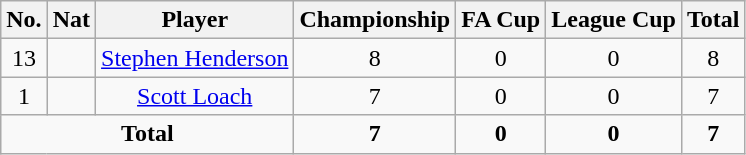<table class="wikitable" style="text-align:center">
<tr>
<th width=0%>No.</th>
<th width=0%>Nat</th>
<th width=0%>Player</th>
<th width=0%>Championship</th>
<th width=0%>FA Cup</th>
<th width=0%>League Cup</th>
<th width=0%>Total</th>
</tr>
<tr>
<td>13</td>
<td></td>
<td><a href='#'>Stephen Henderson</a></td>
<td>8</td>
<td>0</td>
<td>0</td>
<td>8</td>
</tr>
<tr>
<td>1</td>
<td></td>
<td><a href='#'>Scott Loach</a></td>
<td>7</td>
<td>0</td>
<td>0</td>
<td>7</td>
</tr>
<tr>
<td colspan=3><strong>Total</strong></td>
<td><strong>7</strong></td>
<td><strong>0</strong></td>
<td><strong>0</strong></td>
<td><strong>7</strong></td>
</tr>
</table>
